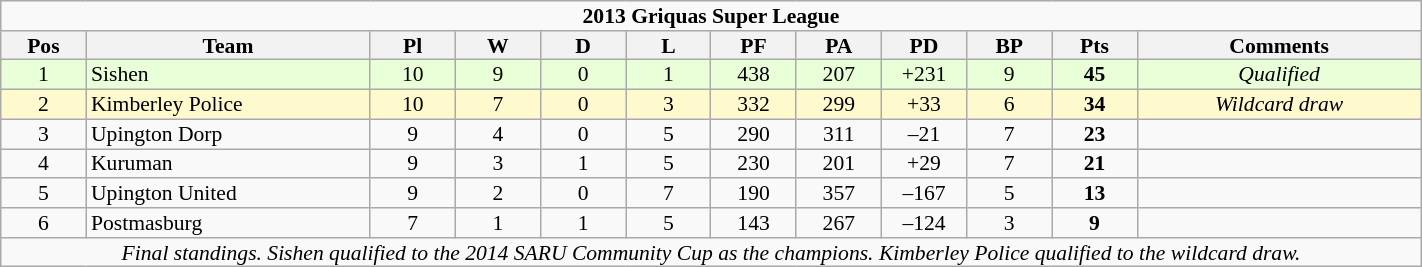<table class="wikitable"  style="text-align:center; line-height:90%; font-size:90%; width:75%;">
<tr>
<td colspan=12><strong>2013 Griquas Super League</strong></td>
</tr>
<tr>
<th style="width:6%;">Pos</th>
<th style="width:20%;">Team</th>
<th style="width:6%;">Pl</th>
<th style="width:6%;">W</th>
<th style="width:6%;">D</th>
<th style="width:6%;">L</th>
<th style="width:6%;">PF</th>
<th style="width:6%;">PA</th>
<th style="width:6%;">PD</th>
<th style="width:6%;">BP</th>
<th style="width:6%;">Pts</th>
<th style="width:20%;">Comments<br></th>
</tr>
<tr bgcolor="#E8FFD8">
<td>1</td>
<td style="text-align:left;">Sishen</td>
<td>10</td>
<td>9</td>
<td>0</td>
<td>1</td>
<td>438</td>
<td>207</td>
<td>+231</td>
<td>9</td>
<td><strong>45</strong></td>
<td><em>Qualified</em></td>
</tr>
<tr bgcolor="#FFFACD">
<td>2</td>
<td style="text-align:left;">Kimberley Police</td>
<td>10</td>
<td>7</td>
<td>0</td>
<td>3</td>
<td>332</td>
<td>299</td>
<td>+33</td>
<td>6</td>
<td><strong>34</strong></td>
<td><em>Wildcard draw</em></td>
</tr>
<tr>
<td>3</td>
<td style="text-align:left;">Upington Dorp</td>
<td>9</td>
<td>4</td>
<td>0</td>
<td>5</td>
<td>290</td>
<td>311</td>
<td>–21</td>
<td>7</td>
<td><strong>23</strong></td>
<td></td>
</tr>
<tr>
<td>4</td>
<td style="text-align:left;">Kuruman</td>
<td>9</td>
<td>3</td>
<td>1</td>
<td>5</td>
<td>230</td>
<td>201</td>
<td>+29</td>
<td>7</td>
<td><strong>21</strong></td>
<td></td>
</tr>
<tr>
<td>5</td>
<td style="text-align:left;">Upington United</td>
<td>9</td>
<td>2</td>
<td>0</td>
<td>7</td>
<td>190</td>
<td>357</td>
<td>–167</td>
<td>5</td>
<td><strong>13</strong></td>
<td></td>
</tr>
<tr>
<td>6</td>
<td style="text-align:left;">Postmasburg</td>
<td>7</td>
<td>1</td>
<td>1</td>
<td>5</td>
<td>143</td>
<td>267</td>
<td>–124</td>
<td>3</td>
<td><strong>9</strong></td>
<td></td>
</tr>
<tr>
<td colspan=12><em>Final standings. Sishen qualified to the 2014 SARU Community Cup as the champions. Kimberley Police qualified to the wildcard draw.</em></td>
</tr>
</table>
